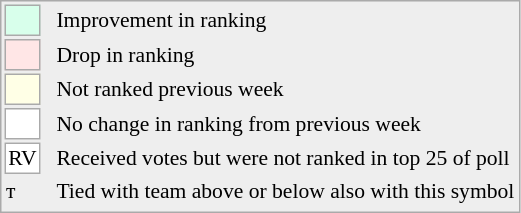<table style="font-size:90%; border:1px solid #aaa; white-space:nowrap; background:#eee;">
<tr>
<td style="background:#d8ffeb; width:20px; border:1px solid #aaa;"> </td>
<td rowspan=6> </td>
<td>Improvement in ranking</td>
</tr>
<tr>
<td style="background:#ffe6e6; width:20px; border:1px solid #aaa;"> </td>
<td>Drop in ranking</td>
</tr>
<tr>
<td style="background:#ffffe6; width:20px; border:1px solid #aaa;"> </td>
<td>Not ranked previous week</td>
</tr>
<tr>
<td style="background:#fff; width:20px; border:1px solid #aaa;"> </td>
<td>No change in ranking from previous week</td>
</tr>
<tr>
<td style="text-align:center; width:20px; border:1px solid #aaa; background:white;">RV</td>
<td>Received votes but were not ranked in top 25 of poll</td>
</tr>
<tr>
<td>т</td>
<td>Tied with team above or below also with this symbol</td>
</tr>
<tr>
</tr>
</table>
